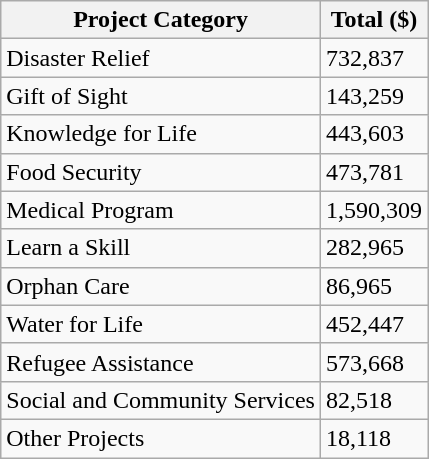<table class="wikitable">
<tr>
<th>Project Category</th>
<th>Total ($)</th>
</tr>
<tr>
<td>Disaster Relief</td>
<td>732,837</td>
</tr>
<tr>
<td>Gift of Sight</td>
<td>143,259</td>
</tr>
<tr>
<td>Knowledge for Life</td>
<td>443,603</td>
</tr>
<tr>
<td>Food Security</td>
<td>473,781</td>
</tr>
<tr>
<td>Medical Program</td>
<td>1,590,309</td>
</tr>
<tr>
<td>Learn a Skill</td>
<td>282,965</td>
</tr>
<tr>
<td>Orphan Care</td>
<td>86,965</td>
</tr>
<tr>
<td>Water for Life</td>
<td>452,447</td>
</tr>
<tr>
<td>Refugee Assistance</td>
<td>573,668</td>
</tr>
<tr>
<td>Social and Community Services</td>
<td>82,518</td>
</tr>
<tr>
<td>Other Projects</td>
<td>18,118</td>
</tr>
</table>
